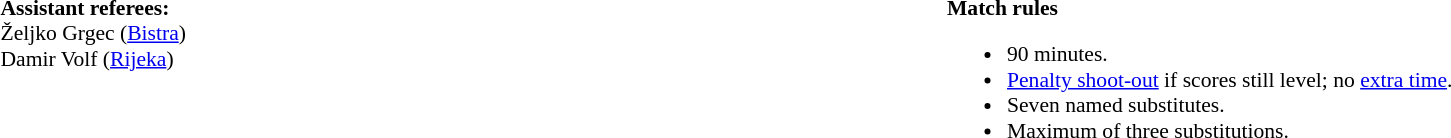<table style="width:100%; font-size:90%;">
<tr>
<td style="width:50%; vertical-align:top;"><br><strong>Assistant referees:</strong>
<br>Željko Grgec (<a href='#'>Bistra</a>)
<br>Damir Volf (<a href='#'>Rijeka</a>)</td>
<td style="width:60%; vertical-align:top;"><br><strong>Match rules</strong><ul><li>90 minutes.</li><li><a href='#'>Penalty shoot-out</a> if scores still level; no <a href='#'>extra time</a>.</li><li>Seven named substitutes.</li><li>Maximum of three substitutions.</li></ul></td>
</tr>
</table>
